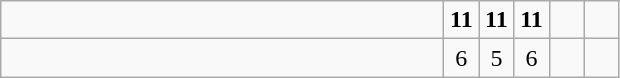<table class="wikitable">
<tr>
<td style="width:18em"><strong></strong></td>
<td align=center style="width:1em"><strong>11</strong></td>
<td align=center style="width:1em"><strong>11</strong></td>
<td align=center style="width:1em"><strong>11</strong></td>
<td align=center style="width:1em"></td>
<td align=center style="width:1em"></td>
</tr>
<tr>
<td style="width:18em"></td>
<td align=center style="width:1em">6</td>
<td align=center style="width:1em">5</td>
<td align=center style="width:1em">6</td>
<td align=center style="width:1em"></td>
<td align=center style="width:1em"></td>
</tr>
</table>
